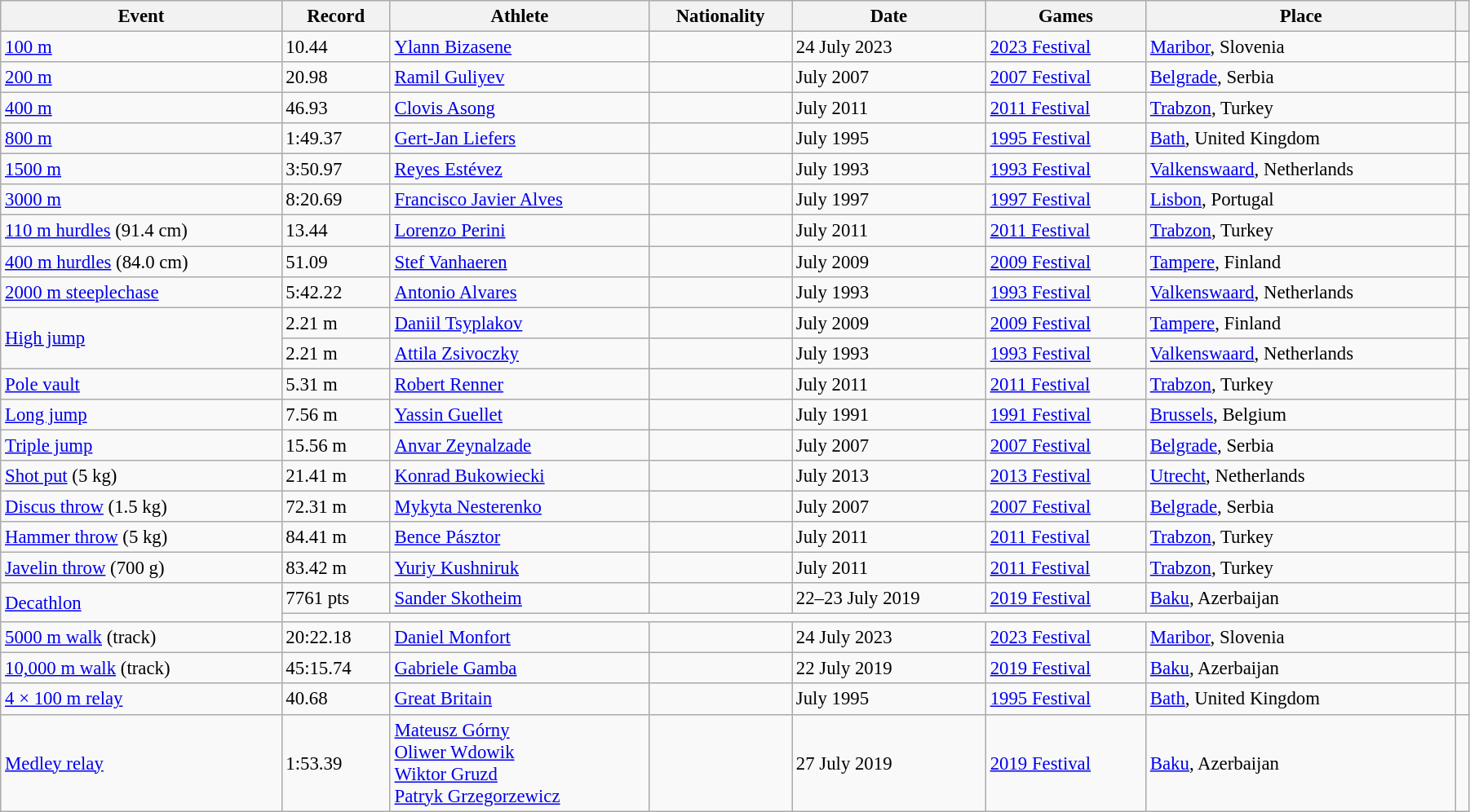<table class="wikitable" style="font-size:95%; width: 95%;">
<tr>
<th>Event</th>
<th>Record</th>
<th>Athlete</th>
<th>Nationality</th>
<th>Date</th>
<th>Games</th>
<th>Place</th>
<th></th>
</tr>
<tr>
<td><a href='#'>100 m</a></td>
<td>10.44 </td>
<td><a href='#'>Ylann Bizasene</a></td>
<td></td>
<td>24 July 2023</td>
<td><a href='#'>2023 Festival</a></td>
<td><a href='#'>Maribor</a>, Slovenia</td>
<td></td>
</tr>
<tr>
<td><a href='#'>200 m</a></td>
<td>20.98</td>
<td><a href='#'>Ramil Guliyev</a></td>
<td></td>
<td>July 2007</td>
<td><a href='#'>2007 Festival</a></td>
<td><a href='#'>Belgrade</a>, Serbia</td>
<td></td>
</tr>
<tr>
<td><a href='#'>400 m</a></td>
<td>46.93</td>
<td><a href='#'>Clovis Asong</a></td>
<td></td>
<td>July 2011</td>
<td><a href='#'>2011 Festival</a></td>
<td><a href='#'>Trabzon</a>, Turkey</td>
<td></td>
</tr>
<tr>
<td><a href='#'>800 m</a></td>
<td>1:49.37</td>
<td><a href='#'>Gert-Jan Liefers</a></td>
<td></td>
<td>July 1995</td>
<td><a href='#'>1995 Festival</a></td>
<td><a href='#'>Bath</a>, United Kingdom</td>
<td></td>
</tr>
<tr>
<td><a href='#'>1500 m</a></td>
<td>3:50.97</td>
<td><a href='#'>Reyes Estévez</a></td>
<td></td>
<td>July 1993</td>
<td><a href='#'>1993 Festival</a></td>
<td><a href='#'>Valkenswaard</a>, Netherlands</td>
<td></td>
</tr>
<tr>
<td><a href='#'>3000 m</a></td>
<td>8:20.69</td>
<td><a href='#'>Francisco Javier Alves</a></td>
<td></td>
<td>July 1997</td>
<td><a href='#'>1997 Festival</a></td>
<td><a href='#'>Lisbon</a>, Portugal</td>
<td></td>
</tr>
<tr>
<td><a href='#'>110 m hurdles</a> (91.4 cm)</td>
<td>13.44</td>
<td><a href='#'>Lorenzo Perini</a></td>
<td></td>
<td>July 2011</td>
<td><a href='#'>2011 Festival</a></td>
<td><a href='#'>Trabzon</a>, Turkey</td>
<td></td>
</tr>
<tr>
<td><a href='#'>400 m hurdles</a> (84.0 cm)</td>
<td>51.09</td>
<td><a href='#'>Stef Vanhaeren</a></td>
<td></td>
<td>July 2009</td>
<td><a href='#'>2009 Festival</a></td>
<td><a href='#'>Tampere</a>, Finland</td>
<td></td>
</tr>
<tr>
<td><a href='#'>2000 m steeplechase</a></td>
<td>5:42.22</td>
<td><a href='#'>Antonio Alvares</a></td>
<td></td>
<td>July 1993</td>
<td><a href='#'>1993 Festival</a></td>
<td><a href='#'>Valkenswaard</a>, Netherlands</td>
<td></td>
</tr>
<tr>
<td rowspan=2><a href='#'>High jump</a></td>
<td>2.21 m</td>
<td><a href='#'>Daniil Tsyplakov</a></td>
<td></td>
<td>July 2009</td>
<td><a href='#'>2009 Festival</a></td>
<td><a href='#'>Tampere</a>, Finland</td>
<td></td>
</tr>
<tr>
<td>2.21 m</td>
<td><a href='#'>Attila Zsivoczky</a></td>
<td></td>
<td>July 1993</td>
<td><a href='#'>1993 Festival</a></td>
<td><a href='#'>Valkenswaard</a>, Netherlands</td>
<td></td>
</tr>
<tr>
<td><a href='#'>Pole vault</a></td>
<td>5.31 m</td>
<td><a href='#'>Robert Renner</a></td>
<td></td>
<td>July 2011</td>
<td><a href='#'>2011 Festival</a></td>
<td><a href='#'>Trabzon</a>, Turkey</td>
<td></td>
</tr>
<tr>
<td><a href='#'>Long jump</a></td>
<td>7.56 m</td>
<td><a href='#'>Yassin Guellet</a></td>
<td></td>
<td>July 1991</td>
<td><a href='#'>1991 Festival</a></td>
<td><a href='#'>Brussels</a>, Belgium</td>
<td></td>
</tr>
<tr>
<td><a href='#'>Triple jump</a></td>
<td>15.56 m</td>
<td><a href='#'>Anvar Zeynalzade</a></td>
<td></td>
<td>July 2007</td>
<td><a href='#'>2007 Festival</a></td>
<td><a href='#'>Belgrade</a>, Serbia</td>
<td></td>
</tr>
<tr>
<td><a href='#'>Shot put</a> (5 kg)</td>
<td>21.41 m</td>
<td><a href='#'>Konrad Bukowiecki</a></td>
<td></td>
<td>July 2013</td>
<td><a href='#'>2013 Festival</a></td>
<td><a href='#'>Utrecht</a>, Netherlands</td>
<td></td>
</tr>
<tr>
<td><a href='#'>Discus throw</a> (1.5 kg)</td>
<td>72.31 m</td>
<td><a href='#'>Mykyta Nesterenko</a></td>
<td></td>
<td>July 2007</td>
<td><a href='#'>2007 Festival</a></td>
<td><a href='#'>Belgrade</a>, Serbia</td>
<td></td>
</tr>
<tr>
<td><a href='#'>Hammer throw</a> (5 kg)</td>
<td>84.41 m</td>
<td><a href='#'>Bence Pásztor</a></td>
<td></td>
<td>July 2011</td>
<td><a href='#'>2011 Festival</a></td>
<td><a href='#'>Trabzon</a>, Turkey</td>
<td></td>
</tr>
<tr>
<td><a href='#'>Javelin throw</a> (700 g)</td>
<td>83.42 m</td>
<td><a href='#'>Yuriy Kushniruk</a></td>
<td></td>
<td>July 2011</td>
<td><a href='#'>2011 Festival</a></td>
<td><a href='#'>Trabzon</a>, Turkey</td>
<td></td>
</tr>
<tr>
<td rowspan=2><a href='#'>Decathlon</a></td>
<td>7761 pts</td>
<td><a href='#'>Sander Skotheim</a></td>
<td></td>
<td>22–23 July 2019</td>
<td><a href='#'>2019 Festival</a></td>
<td><a href='#'>Baku</a>, Azerbaijan</td>
<td></td>
</tr>
<tr>
<td colspan=6></td>
<td></td>
</tr>
<tr>
<td><a href='#'>5000 m walk</a> (track)</td>
<td>20:22.18</td>
<td><a href='#'>Daniel Monfort</a></td>
<td></td>
<td>24 July 2023</td>
<td><a href='#'>2023 Festival</a></td>
<td><a href='#'>Maribor</a>, Slovenia</td>
<td></td>
</tr>
<tr>
<td><a href='#'>10,000 m walk</a> (track)</td>
<td>45:15.74</td>
<td><a href='#'>Gabriele Gamba</a></td>
<td></td>
<td>22 July 2019</td>
<td><a href='#'>2019 Festival</a></td>
<td><a href='#'>Baku</a>, Azerbaijan</td>
<td></td>
</tr>
<tr>
<td><a href='#'>4 × 100 m relay</a></td>
<td>40.68</td>
<td><a href='#'>Great Britain</a></td>
<td></td>
<td>July 1995</td>
<td><a href='#'>1995 Festival</a></td>
<td><a href='#'>Bath</a>, United Kingdom</td>
<td></td>
</tr>
<tr>
<td><a href='#'>Medley relay</a></td>
<td>1:53.39</td>
<td><a href='#'>Mateusz Górny</a><br><a href='#'>Oliwer Wdowik</a><br><a href='#'>Wiktor Gruzd</a><br><a href='#'>Patryk Grzegorzewicz</a></td>
<td></td>
<td>27 July 2019</td>
<td><a href='#'>2019 Festival</a></td>
<td><a href='#'>Baku</a>, Azerbaijan</td>
<td></td>
</tr>
</table>
